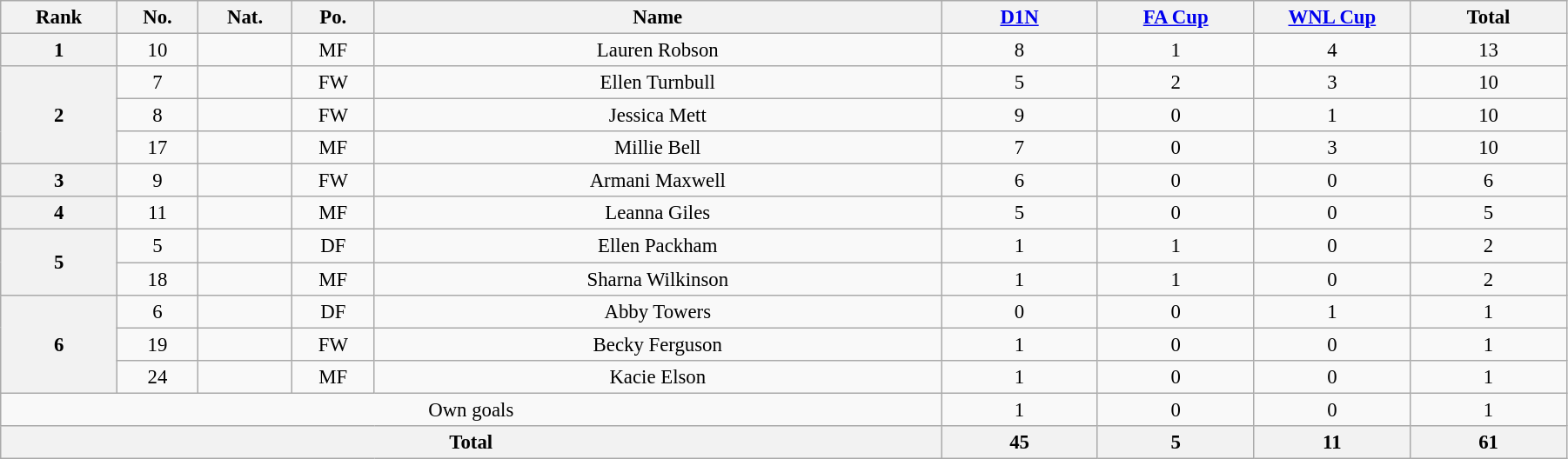<table class="wikitable sortable" style="text-align:center; font-size:95%; width:95%;">
<tr>
<th width=10px>Rank</th>
<th width=10px>No.</th>
<th width=10px>Nat.</th>
<th width=10px>Po.</th>
<th width=200px>Name</th>
<th width=50px><a href='#'>D1N</a></th>
<th width=50px><a href='#'>FA Cup</a></th>
<th width=50px><a href='#'>WNL Cup</a></th>
<th width=50px>Total</th>
</tr>
<tr>
<th rowspan=1>1</th>
<td>10</td>
<td></td>
<td>MF</td>
<td>Lauren Robson</td>
<td>8</td>
<td>1</td>
<td>4</td>
<td>13</td>
</tr>
<tr>
<th rowspan=3>2</th>
<td>7</td>
<td></td>
<td>FW</td>
<td>Ellen Turnbull</td>
<td>5</td>
<td>2</td>
<td>3</td>
<td>10</td>
</tr>
<tr>
<td>8</td>
<td></td>
<td>FW</td>
<td>Jessica Mett</td>
<td>9</td>
<td>0</td>
<td>1</td>
<td>10</td>
</tr>
<tr>
<td>17</td>
<td></td>
<td>MF</td>
<td>Millie Bell</td>
<td>7</td>
<td>0</td>
<td>3</td>
<td>10</td>
</tr>
<tr>
<th rowspan=1>3</th>
<td>9</td>
<td></td>
<td>FW</td>
<td>Armani Maxwell</td>
<td>6</td>
<td>0</td>
<td>0</td>
<td>6</td>
</tr>
<tr>
<th rowspan=1>4</th>
<td>11</td>
<td></td>
<td>MF</td>
<td>Leanna Giles</td>
<td>5</td>
<td>0</td>
<td>0</td>
<td>5</td>
</tr>
<tr>
<th rowspan=2>5</th>
<td>5</td>
<td></td>
<td>DF</td>
<td>Ellen Packham</td>
<td>1</td>
<td>1</td>
<td>0</td>
<td>2</td>
</tr>
<tr>
<td>18</td>
<td></td>
<td>MF</td>
<td>Sharna Wilkinson</td>
<td>1</td>
<td>1</td>
<td>0</td>
<td>2</td>
</tr>
<tr>
<th rowspan=3>6</th>
<td>6</td>
<td></td>
<td>DF</td>
<td>Abby Towers</td>
<td>0</td>
<td>0</td>
<td>1</td>
<td>1</td>
</tr>
<tr>
<td>19</td>
<td></td>
<td>FW</td>
<td>Becky Ferguson</td>
<td>1</td>
<td>0</td>
<td>0</td>
<td>1</td>
</tr>
<tr>
<td>24</td>
<td></td>
<td>MF</td>
<td>Kacie Elson</td>
<td>1</td>
<td>0</td>
<td>0</td>
<td>1</td>
</tr>
<tr>
<td colspan=5>Own goals</td>
<td>1</td>
<td>0</td>
<td>0</td>
<td>1</td>
</tr>
<tr>
<th colspan=5>Total</th>
<th>45</th>
<th>5</th>
<th>11</th>
<th>61</th>
</tr>
</table>
